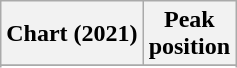<table class="wikitable sortable plainrowheaders" style="text-align:center;">
<tr>
<th scope="col">Chart (2021)</th>
<th scope="col">Peak<br>position</th>
</tr>
<tr>
</tr>
<tr>
</tr>
<tr>
</tr>
<tr>
</tr>
</table>
